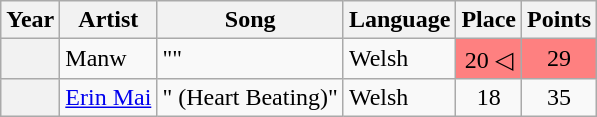<table class="wikitable sortable plainrowheaders">
<tr>
<th scope="col">Year</th>
<th scope="col">Artist</th>
<th scope="col">Song</th>
<th scope="col">Language</th>
<th scope="col" data-sort-type="number">Place</th>
<th scope="col" data-sort-type="number">Points</th>
</tr>
<tr>
<th scope="row" style="text-align:center;"></th>
<td>Manw</td>
<td>""</td>
<td>Welsh</td>
<td style="text-align:center; background-color:#FE8080;">20 ◁</td>
<td style="text-align:center; background-color:#FE8080;">29</td>
</tr>
<tr>
<th scope="row" style="text-align:center;"></th>
<td><a href='#'>Erin Mai</a></td>
<td>" (Heart Beating)"</td>
<td>Welsh</td>
<td style="text-align:center;">18</td>
<td style="text-align:center;">35</td>
</tr>
</table>
